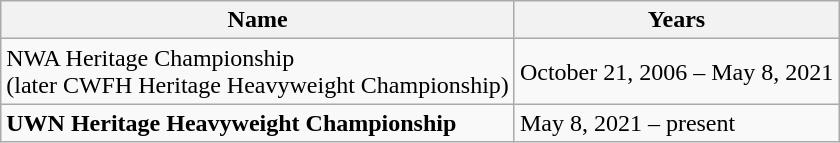<table class="wikitable">
<tr>
<th>Name</th>
<th>Years</th>
</tr>
<tr>
<td>NWA Heritage Championship<br>(later CWFH Heritage Heavyweight Championship)</td>
<td>October 21, 2006 – May 8, 2021</td>
</tr>
<tr>
<td><strong>UWN Heritage Heavyweight Championship</strong></td>
<td>May 8, 2021  – present</td>
</tr>
</table>
